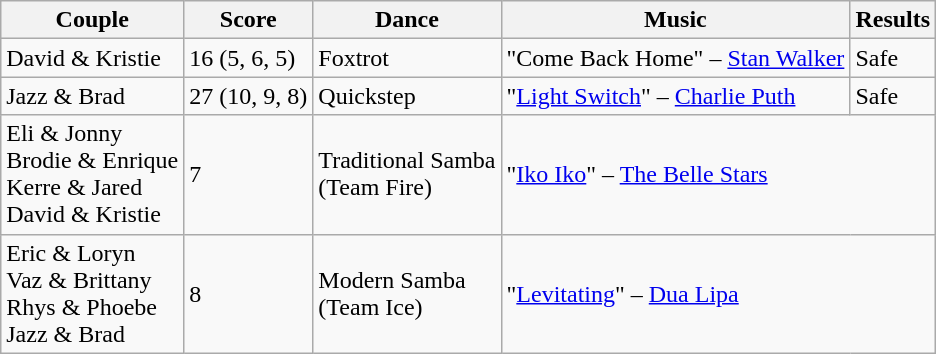<table class="wikitable sortable">
<tr>
<th rowspan="1">Couple</th>
<th colspan="1">Score</th>
<th rowspan="1">Dance</th>
<th rowspan="1">Music</th>
<th rowspan="1">Results</th>
</tr>
<tr>
<td>David & Kristie</td>
<td>16 (5, 6, 5)</td>
<td>Foxtrot</td>
<td>"Come Back Home" – <a href='#'>Stan Walker</a></td>
<td>Safe</td>
</tr>
<tr>
<td>Jazz & Brad</td>
<td>27 (10, 9, 8)</td>
<td>Quickstep</td>
<td>"<a href='#'>Light Switch</a>" – <a href='#'>Charlie Puth</a></td>
<td>Safe</td>
</tr>
<tr>
<td>Eli & Jonny<br>Brodie & Enrique<br>Kerre & Jared<br>David & Kristie</td>
<td>7</td>
<td>Traditional Samba<br>(Team Fire)</td>
<td colspan="2">"<a href='#'>Iko Iko</a>" – <a href='#'>The Belle Stars</a></td>
</tr>
<tr>
<td>Eric & Loryn<br>Vaz & Brittany<br>Rhys & Phoebe<br>Jazz & Brad</td>
<td>8</td>
<td>Modern Samba<br>(Team Ice)</td>
<td colspan="2">"<a href='#'>Levitating</a>" – <a href='#'>Dua Lipa</a></td>
</tr>
</table>
